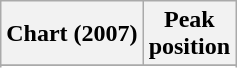<table class="wikitable sortable">
<tr>
<th align="left">Chart (2007)</th>
<th align="center">Peak<br>position</th>
</tr>
<tr>
</tr>
<tr>
</tr>
</table>
